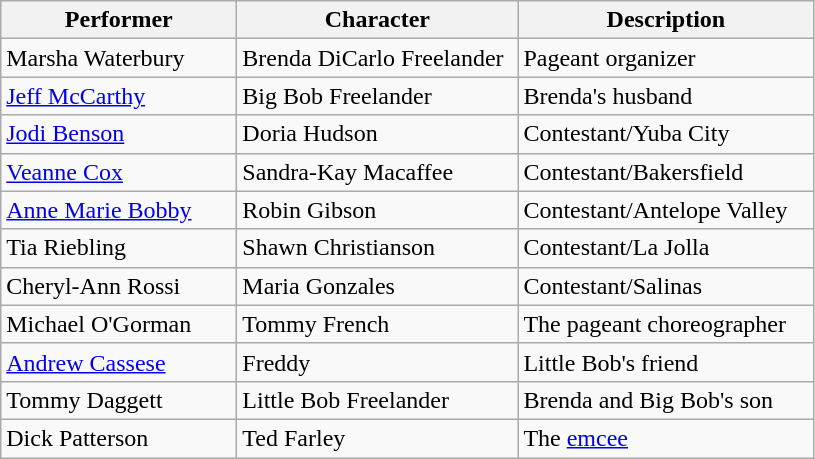<table class="wikitable">
<tr>
<th width="150"><strong>Performer</strong></th>
<th width="180"><strong>Character</strong></th>
<th width="190"><strong>Description</strong></th>
</tr>
<tr>
<td>Marsha Waterbury</td>
<td>Brenda DiCarlo Freelander</td>
<td>Pageant organizer</td>
</tr>
<tr>
<td><a href='#'>Jeff McCarthy</a></td>
<td>Big Bob Freelander</td>
<td>Brenda's husband</td>
</tr>
<tr>
<td><a href='#'>Jodi Benson</a></td>
<td>Doria Hudson</td>
<td>Contestant/Yuba City</td>
</tr>
<tr>
<td><a href='#'>Veanne Cox</a></td>
<td>Sandra-Kay Macaffee</td>
<td>Contestant/Bakersfield</td>
</tr>
<tr>
<td><a href='#'>Anne Marie Bobby</a></td>
<td>Robin Gibson</td>
<td>Contestant/Antelope Valley</td>
</tr>
<tr>
<td>Tia Riebling</td>
<td>Shawn Christianson</td>
<td>Contestant/La Jolla</td>
</tr>
<tr>
<td>Cheryl-Ann Rossi</td>
<td>Maria Gonzales</td>
<td>Contestant/Salinas</td>
</tr>
<tr>
<td>Michael O'Gorman</td>
<td>Tommy French</td>
<td>The pageant choreographer</td>
</tr>
<tr>
<td><a href='#'>Andrew Cassese</a></td>
<td>Freddy</td>
<td>Little Bob's friend</td>
</tr>
<tr>
<td>Tommy Daggett</td>
<td>Little Bob Freelander</td>
<td>Brenda and Big Bob's son</td>
</tr>
<tr>
<td>Dick Patterson</td>
<td>Ted Farley</td>
<td>The <a href='#'>emcee</a></td>
</tr>
</table>
